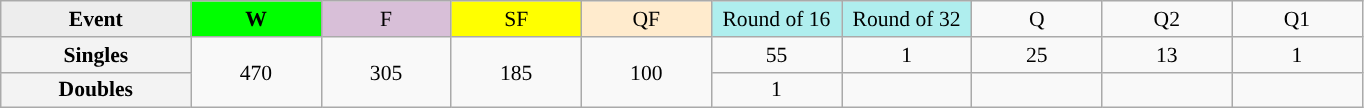<table class=wikitable style=font-size:90%;text-align:center>
<tr>
<td style="width:120px; background:#ededed;"><strong>Event</strong></td>
<td style="width:80px; background:lime;"><strong>W</strong></td>
<td style="width:80px; background:thistle;">F</td>
<td style="width:80px; background:#ff0;">SF</td>
<td style="width:80px; background:#ffebcd;">QF</td>
<td style="width:80px; background:#afeeee;">Round of 16</td>
<td style="width:80px; background:#afeeee;">Round of 32</td>
<td style="width:80px">Q</td>
<td style="width:80px">Q2</td>
<td style="width:80px">Q1</td>
</tr>
<tr>
<th style="background:#f3f3f3;">Singles</th>
<td rowspan=2>470</td>
<td rowspan=2>305</td>
<td rowspan=2>185</td>
<td rowspan=2>100</td>
<td>55</td>
<td>1</td>
<td>25</td>
<td>13</td>
<td>1</td>
</tr>
<tr>
<th style="background:#f3f3f3;">Doubles</th>
<td>1</td>
<td></td>
<td></td>
<td></td>
<td></td>
</tr>
</table>
